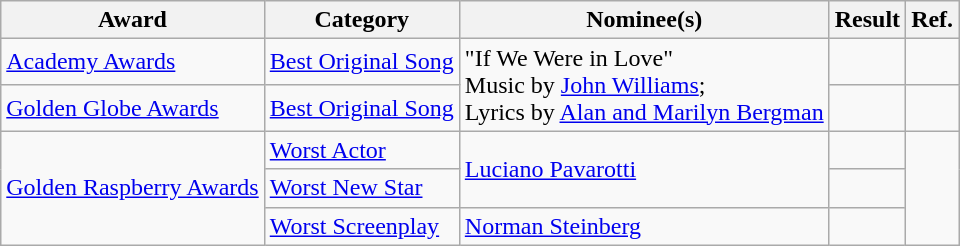<table class="wikitable plainrowheaders">
<tr>
<th>Award</th>
<th>Category</th>
<th>Nominee(s)</th>
<th>Result</th>
<th>Ref.</th>
</tr>
<tr>
<td><a href='#'>Academy Awards</a></td>
<td><a href='#'>Best Original Song</a></td>
<td rowspan="2">"If We Were in Love" <br> Music by <a href='#'>John Williams</a>; <br> Lyrics by <a href='#'>Alan and Marilyn Bergman</a></td>
<td></td>
<td align="center"></td>
</tr>
<tr>
<td><a href='#'>Golden Globe Awards</a></td>
<td><a href='#'>Best Original Song</a></td>
<td></td>
<td align="center"></td>
</tr>
<tr>
<td rowspan="3"><a href='#'>Golden Raspberry Awards</a></td>
<td><a href='#'>Worst Actor</a></td>
<td rowspan="2"><a href='#'>Luciano Pavarotti</a></td>
<td></td>
<td rowspan="3" align="center"></td>
</tr>
<tr>
<td><a href='#'>Worst New Star</a></td>
<td></td>
</tr>
<tr>
<td><a href='#'>Worst Screenplay</a></td>
<td><a href='#'>Norman Steinberg</a></td>
<td></td>
</tr>
</table>
